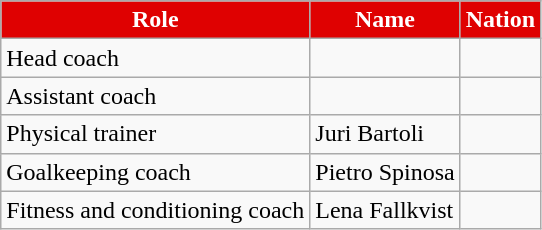<table class="wikitable sortable">
<tr>
<th style="background:#DF0101; color:white;" scope=col>Role</th>
<th style="background:#DF0101; color:white;" scope=col>Name</th>
<th style="background:#DF0101; color:white;" scope=col>Nation</th>
</tr>
<tr>
<td>Head coach</td>
<td></td>
<td></td>
</tr>
<tr>
<td>Assistant coach</td>
<td></td>
<td></td>
</tr>
<tr>
<td>Physical trainer</td>
<td>Juri Bartoli</td>
<td></td>
</tr>
<tr>
<td>Goalkeeping coach</td>
<td>Pietro Spinosa</td>
<td></td>
</tr>
<tr>
<td>Fitness and conditioning coach</td>
<td>Lena Fallkvist</td>
<td></td>
</tr>
</table>
